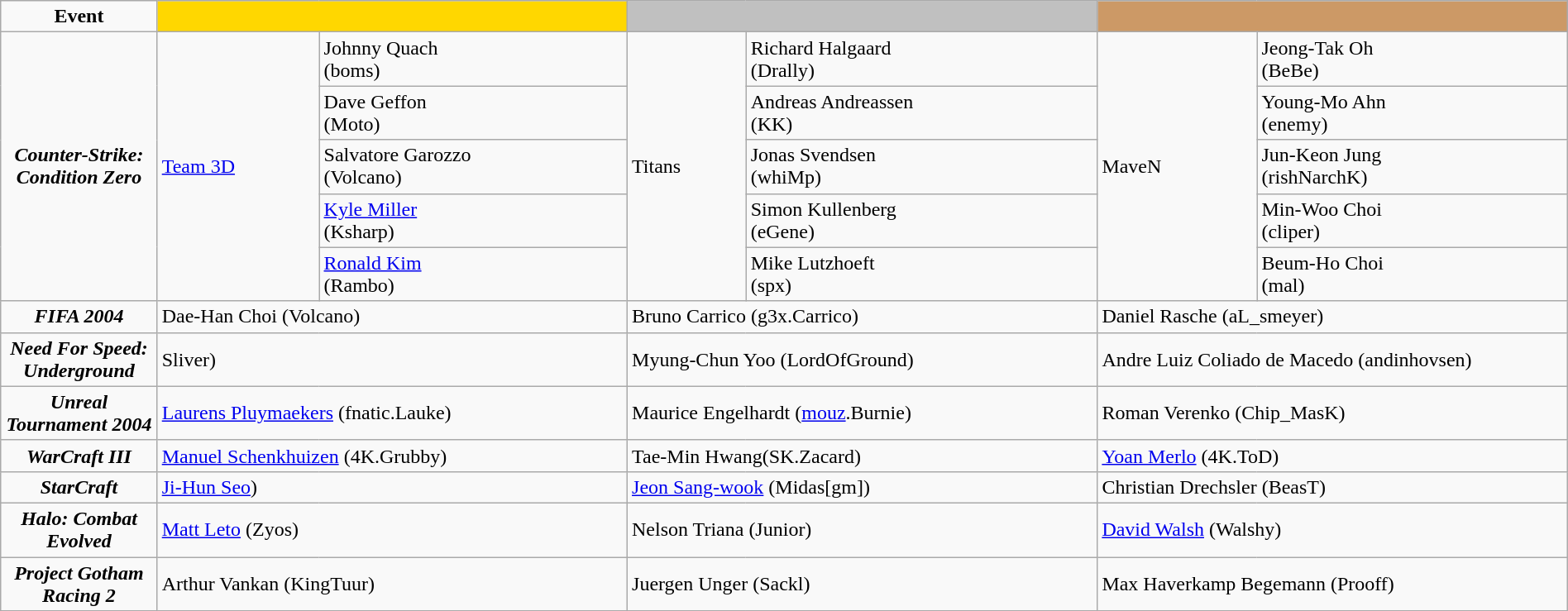<table class="wikitable" width=100%>
<tr>
<td style="text-align:center"  width=10%><strong>Event</strong></td>
<td colspan="2" style="text-align:center" bgcolor="gold" width=30%></td>
<td colspan="2" style="text-align:center" bgcolor="silver" width=30%></td>
<td colspan="2" style="text-align:center" bgcolor="CC9966" width=30%></td>
</tr>
<tr>
<td rowspan="5" align=center><strong><em>Counter-Strike: Condition Zero</em></strong></td>
<td rowspan="5"><a href='#'>Team 3D</a><br></td>
<td>Johnny Quach<br>(boms)</td>
<td rowspan="5">Titans<br></td>
<td>Richard Halgaard<br>(Drally)</td>
<td rowspan="5">MaveN<br></td>
<td>Jeong-Tak Oh<br>(BeBe)</td>
</tr>
<tr>
<td>Dave Geffon<br>(Moto)</td>
<td>Andreas Andreassen<br>(KK)</td>
<td>Young-Mo Ahn<br>(enemy)</td>
</tr>
<tr>
<td>Salvatore Garozzo <br>(Volcano)</td>
<td>Jonas Svendsen<br>(whiMp)</td>
<td>Jun-Keon Jung<br>(rishNarchK)</td>
</tr>
<tr>
<td><a href='#'>Kyle Miller</a><br>(Ksharp)</td>
<td>Simon Kullenberg<br>(eGene)</td>
<td>Min-Woo Choi<br>(cliper)</td>
</tr>
<tr>
<td><a href='#'>Ronald Kim</a><br>(Rambo)</td>
<td>Mike Lutzhoeft<br>(spx)</td>
<td>Beum-Ho Choi<br>(mal)</td>
</tr>
<tr>
<td style="text-align:center"><strong><em>FIFA 2004</em></strong></td>
<td colspan="2"> Dae-Han Choi (Volcano)</td>
<td colspan="2"> Bruno Carrico (g3x.Carrico)</td>
<td colspan="2"> Daniel Rasche (aL_smeyer)</td>
</tr>
<tr>
<td style="text-align:center"><strong><em>Need For Speed: Underground</em></strong></td>
<td colspan="2">Sliver)</td>
<td colspan="2"> Myung-Chun Yoo (LordOfGround)</td>
<td colspan="2"> Andre Luiz Coliado de Macedo (andinhovsen)</td>
</tr>
<tr>
<td style="text-align:center"><strong><em>Unreal Tournament 2004</em></strong></td>
<td colspan="2"> <a href='#'>Laurens Pluymaekers</a> (fnatic.Lauke)</td>
<td colspan="2"> Maurice Engelhardt (<a href='#'>mouz</a>.Burnie)</td>
<td colspan="2"> Roman Verenko (Chip_MasK)</td>
</tr>
<tr>
<td style="text-align:center"><strong><em>WarCraft III</em></strong></td>
<td colspan="2"> <a href='#'>Manuel Schenkhuizen</a> (4K.Grubby)</td>
<td colspan="2"> Tae-Min Hwang(SK.Zacard)</td>
<td colspan="2"> <a href='#'>Yoan Merlo</a> (4K.ToD)</td>
</tr>
<tr>
<td style="text-align:center"><strong><em>StarCraft</em></strong></td>
<td colspan="2"> <a href='#'>Ji-Hun Seo</a>)</td>
<td colspan="2"> <a href='#'>Jeon Sang-wook</a> (Midas[gm])</td>
<td colspan="2"> Christian Drechsler (BeasT)</td>
</tr>
<tr>
<td style="text-align:center"><strong><em>Halo: Combat Evolved</em></strong></td>
<td colspan="2"> <a href='#'>Matt Leto</a> (Zyos)</td>
<td colspan="2"> Nelson Triana (Junior)</td>
<td colspan="2"> <a href='#'>David Walsh</a> (Walshy)</td>
</tr>
<tr>
<td style="text-align:center"><strong><em>Project Gotham Racing 2</em></strong></td>
<td colspan="2"> Arthur Vankan (KingTuur)</td>
<td colspan="2"> Juergen Unger (Sackl)</td>
<td colspan="2"> Max Haverkamp Begemann (Prooff)</td>
</tr>
<tr>
</tr>
</table>
